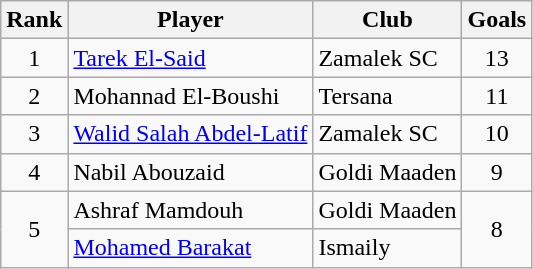<table class="wikitable sortable" style="text-align:center">
<tr>
<th>Rank</th>
<th>Player</th>
<th>Club</th>
<th>Goals</th>
</tr>
<tr>
<td>1</td>
<td align="left"><a href='#'>Tarek El-Said</a></td>
<td align="left">Zamalek SC</td>
<td>13</td>
</tr>
<tr>
<td>2</td>
<td align="left">Mohannad El-Boushi</td>
<td align="left">Tersana</td>
<td>11</td>
</tr>
<tr>
<td>3</td>
<td align="left"><a href='#'>Walid Salah Abdel-Latif</a></td>
<td align="left">Zamalek SC</td>
<td>10</td>
</tr>
<tr>
<td>4</td>
<td align="left">Nabil Abouzaid</td>
<td align="left">Goldi Maaden</td>
<td>9</td>
</tr>
<tr>
<td rowspan="2">5</td>
<td align="left">Ashraf Mamdouh</td>
<td align="left">Goldi Maaden</td>
<td rowspan="2">8</td>
</tr>
<tr>
<td align="left"><a href='#'>Mohamed Barakat</a></td>
<td align="left">Ismaily</td>
</tr>
</table>
